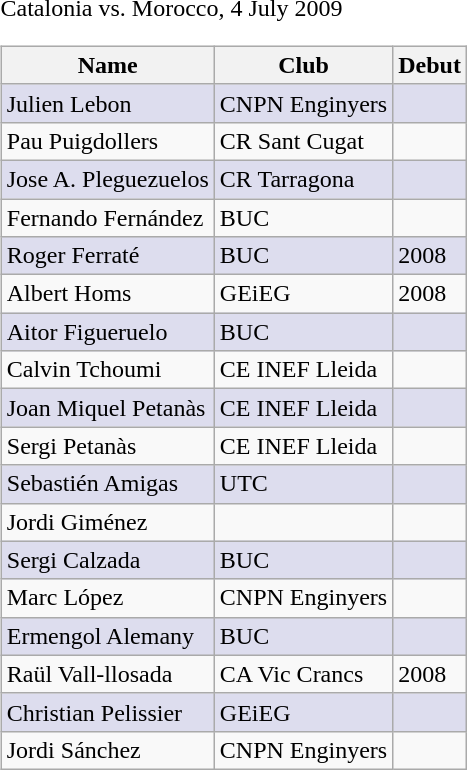<table>
<tr>
<td style="width:500px; margin:0;" valign="top"><br>Catalonia vs. Morocco, 4 July 2009<table class="wikitable">
<tr>
<th>Name</th>
<th>Club</th>
<th>Debut</th>
</tr>
<tr style="background:#dde;">
<td>Julien Lebon</td>
<td>CNPN Enginyers</td>
<td></td>
</tr>
<tr>
<td>Pau Puigdollers</td>
<td>CR Sant Cugat</td>
<td></td>
</tr>
<tr style="background:#dde;">
<td>Jose A. Pleguezuelos</td>
<td>CR Tarragona</td>
<td></td>
</tr>
<tr>
<td>Fernando Fernández</td>
<td>BUC</td>
<td></td>
</tr>
<tr style="background:#dde;">
<td>Roger Ferraté</td>
<td>BUC</td>
<td>2008</td>
</tr>
<tr>
<td>Albert Homs</td>
<td>GEiEG</td>
<td>2008</td>
</tr>
<tr style="background:#dde;">
<td>Aitor Figueruelo</td>
<td>BUC</td>
<td></td>
</tr>
<tr>
<td>Calvin Tchoumi</td>
<td>CE INEF Lleida</td>
<td></td>
</tr>
<tr style="background:#dde;">
<td>Joan Miquel Petanàs</td>
<td>CE INEF Lleida</td>
<td></td>
</tr>
<tr>
<td>Sergi Petanàs</td>
<td>CE INEF Lleida</td>
<td></td>
</tr>
<tr style="background:#dde;">
<td>Sebastién Amigas</td>
<td>UTC</td>
<td></td>
</tr>
<tr>
<td>Jordi Giménez</td>
<td></td>
<td></td>
</tr>
<tr style="background:#dde;">
<td>Sergi Calzada</td>
<td>BUC</td>
<td></td>
</tr>
<tr>
<td>Marc López</td>
<td>CNPN Enginyers</td>
<td></td>
</tr>
<tr style="background:#dde;">
<td>Ermengol Alemany</td>
<td>BUC</td>
<td></td>
</tr>
<tr>
<td>Raül Vall-llosada</td>
<td>CA Vic Crancs</td>
<td>2008</td>
</tr>
<tr style="background:#dde;">
<td>Christian Pelissier</td>
<td>GEiEG</td>
<td></td>
</tr>
<tr>
<td>Jordi Sánchez</td>
<td>CNPN Enginyers</td>
<td></td>
</tr>
</table>
</td>
</tr>
</table>
